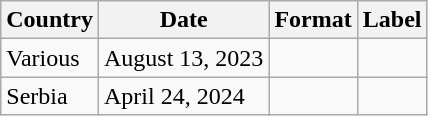<table class="wikitable plainrowheaders">
<tr>
<th scope="col">Country</th>
<th scope="col">Date</th>
<th scope="col">Format</th>
<th scope="col">Label</th>
</tr>
<tr>
<td>Various</td>
<td>August 13, 2023</td>
<td></td>
<td></td>
</tr>
<tr>
<td>Serbia</td>
<td>April 24, 2024</td>
<td></td>
<td></td>
</tr>
</table>
